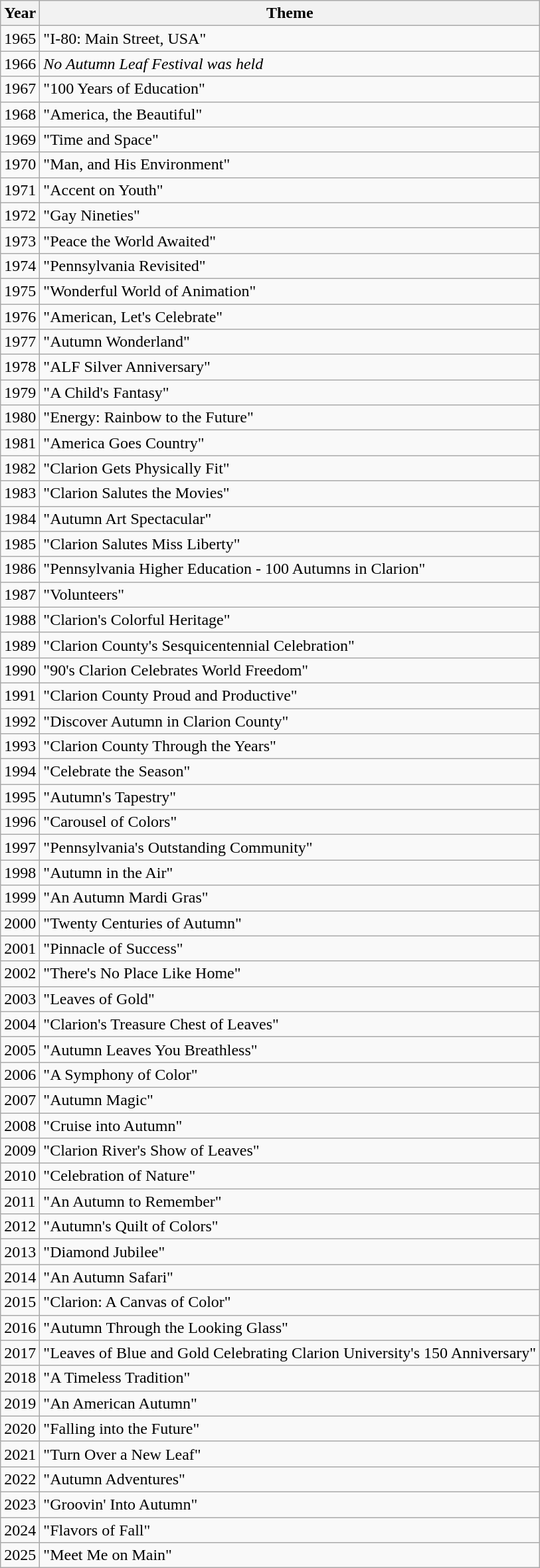<table class="wikitable mw-collapsible mw-collapsed">
<tr>
<th>Year</th>
<th>Theme</th>
</tr>
<tr>
<td>1965</td>
<td>"I-80: Main Street, USA"</td>
</tr>
<tr>
<td>1966</td>
<td><em>No Autumn Leaf Festival was held</em></td>
</tr>
<tr>
<td>1967</td>
<td>"100 Years of Education"</td>
</tr>
<tr>
<td>1968</td>
<td>"America, the Beautiful"</td>
</tr>
<tr>
<td>1969</td>
<td>"Time and Space"</td>
</tr>
<tr>
<td>1970</td>
<td>"Man, and His Environment"</td>
</tr>
<tr>
<td>1971</td>
<td>"Accent on Youth"</td>
</tr>
<tr>
<td>1972</td>
<td>"Gay Nineties"</td>
</tr>
<tr>
<td>1973</td>
<td>"Peace the World Awaited"</td>
</tr>
<tr>
<td>1974</td>
<td>"Pennsylvania Revisited"</td>
</tr>
<tr>
<td>1975</td>
<td>"Wonderful World of Animation"</td>
</tr>
<tr>
<td>1976</td>
<td>"American, Let's Celebrate"</td>
</tr>
<tr>
<td>1977</td>
<td>"Autumn Wonderland"</td>
</tr>
<tr>
<td>1978</td>
<td>"ALF Silver Anniversary"</td>
</tr>
<tr>
<td>1979</td>
<td>"A Child's Fantasy"</td>
</tr>
<tr>
<td>1980</td>
<td>"Energy: Rainbow to the Future"</td>
</tr>
<tr>
<td>1981</td>
<td>"America Goes Country"</td>
</tr>
<tr>
<td>1982</td>
<td>"Clarion Gets Physically Fit"</td>
</tr>
<tr>
<td>1983</td>
<td>"Clarion Salutes the Movies"</td>
</tr>
<tr>
<td>1984</td>
<td>"Autumn Art Spectacular"</td>
</tr>
<tr>
<td>1985</td>
<td>"Clarion Salutes Miss Liberty"</td>
</tr>
<tr>
<td>1986</td>
<td>"Pennsylvania Higher Education - 100 Autumns in Clarion"</td>
</tr>
<tr>
<td>1987</td>
<td>"Volunteers"</td>
</tr>
<tr>
<td>1988</td>
<td>"Clarion's Colorful Heritage"</td>
</tr>
<tr>
<td>1989</td>
<td>"Clarion County's Sesquicentennial Celebration"</td>
</tr>
<tr>
<td>1990</td>
<td>"90's Clarion Celebrates World Freedom"</td>
</tr>
<tr>
<td>1991</td>
<td>"Clarion County Proud and Productive"</td>
</tr>
<tr>
<td>1992</td>
<td>"Discover Autumn in Clarion County"</td>
</tr>
<tr>
<td>1993</td>
<td>"Clarion County Through the Years"</td>
</tr>
<tr>
<td>1994</td>
<td>"Celebrate the Season"</td>
</tr>
<tr>
<td>1995</td>
<td>"Autumn's Tapestry"</td>
</tr>
<tr>
<td>1996</td>
<td>"Carousel of Colors"</td>
</tr>
<tr>
<td>1997</td>
<td>"Pennsylvania's Outstanding Community"</td>
</tr>
<tr>
<td>1998</td>
<td>"Autumn in the Air"</td>
</tr>
<tr>
<td>1999</td>
<td>"An Autumn Mardi Gras"</td>
</tr>
<tr>
<td>2000</td>
<td>"Twenty Centuries of Autumn"</td>
</tr>
<tr>
<td>2001</td>
<td>"Pinnacle of Success"</td>
</tr>
<tr>
<td>2002</td>
<td>"There's No Place Like Home"</td>
</tr>
<tr>
<td>2003</td>
<td>"Leaves of Gold"</td>
</tr>
<tr>
<td>2004</td>
<td>"Clarion's Treasure Chest of Leaves"</td>
</tr>
<tr>
<td>2005</td>
<td>"Autumn Leaves You Breathless"</td>
</tr>
<tr>
<td>2006</td>
<td>"A Symphony of Color"</td>
</tr>
<tr>
<td>2007</td>
<td>"Autumn Magic"</td>
</tr>
<tr>
<td>2008</td>
<td>"Cruise into Autumn"</td>
</tr>
<tr>
<td>2009</td>
<td>"Clarion River's Show of Leaves"</td>
</tr>
<tr>
<td>2010</td>
<td>"Celebration of Nature"</td>
</tr>
<tr>
<td>2011</td>
<td>"An Autumn to Remember"</td>
</tr>
<tr>
<td>2012</td>
<td>"Autumn's Quilt of Colors"</td>
</tr>
<tr>
<td>2013</td>
<td>"Diamond Jubilee"</td>
</tr>
<tr>
<td>2014</td>
<td>"An Autumn Safari"</td>
</tr>
<tr>
<td>2015</td>
<td>"Clarion: A Canvas of Color"</td>
</tr>
<tr>
<td>2016</td>
<td>"Autumn Through the Looking Glass"</td>
</tr>
<tr>
<td>2017</td>
<td>"Leaves of Blue and Gold Celebrating Clarion University's 150 Anniversary"</td>
</tr>
<tr>
<td>2018</td>
<td>"A Timeless Tradition"</td>
</tr>
<tr>
<td 20>2019</td>
<td>"An American Autumn"</td>
</tr>
<tr>
<td 20>2020</td>
<td>"Falling into the Future"</td>
</tr>
<tr>
<td>2021</td>
<td>"Turn Over a New Leaf"</td>
</tr>
<tr>
<td>2022</td>
<td>"Autumn Adventures"</td>
</tr>
<tr>
<td>2023</td>
<td>"Groovin' Into Autumn"</td>
</tr>
<tr>
<td>2024</td>
<td>"Flavors of Fall"</td>
</tr>
<tr>
<td>2025</td>
<td>"Meet Me on Main"</td>
</tr>
</table>
